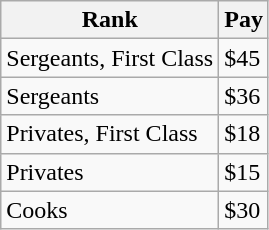<table class="wikitable">
<tr>
<th>Rank</th>
<th>Pay</th>
</tr>
<tr>
<td>Sergeants, First Class</td>
<td>$45</td>
</tr>
<tr>
<td>Sergeants</td>
<td>$36</td>
</tr>
<tr>
<td>Privates, First Class</td>
<td>$18</td>
</tr>
<tr>
<td>Privates</td>
<td>$15</td>
</tr>
<tr>
<td>Cooks</td>
<td>$30</td>
</tr>
</table>
